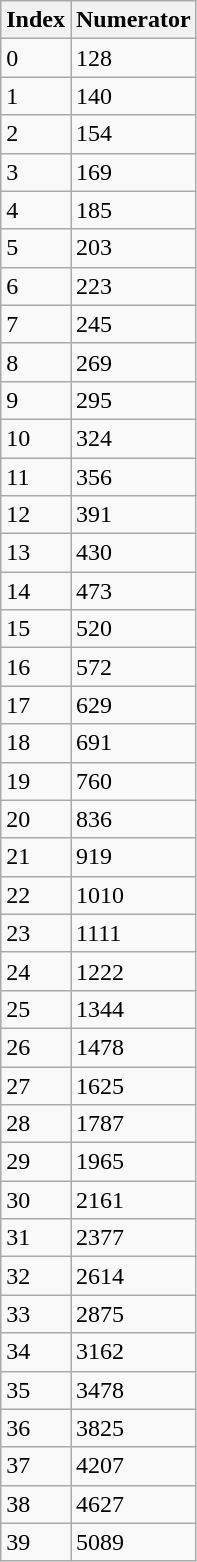<table class="wikitable mw-collapsible autocollapse">
<tr>
<th>Index</th>
<th>Numerator</th>
</tr>
<tr>
<td>0</td>
<td>128</td>
</tr>
<tr>
<td>1</td>
<td>140</td>
</tr>
<tr>
<td>2</td>
<td>154</td>
</tr>
<tr>
<td>3</td>
<td>169</td>
</tr>
<tr>
<td>4</td>
<td>185</td>
</tr>
<tr>
<td>5</td>
<td>203</td>
</tr>
<tr>
<td>6</td>
<td>223</td>
</tr>
<tr>
<td>7</td>
<td>245</td>
</tr>
<tr>
<td>8</td>
<td>269</td>
</tr>
<tr>
<td>9</td>
<td>295</td>
</tr>
<tr>
<td>10</td>
<td>324</td>
</tr>
<tr>
<td>11</td>
<td>356</td>
</tr>
<tr>
<td>12</td>
<td>391</td>
</tr>
<tr>
<td>13</td>
<td>430</td>
</tr>
<tr>
<td>14</td>
<td>473</td>
</tr>
<tr>
<td>15</td>
<td>520</td>
</tr>
<tr>
<td>16</td>
<td>572</td>
</tr>
<tr>
<td>17</td>
<td>629</td>
</tr>
<tr>
<td>18</td>
<td>691</td>
</tr>
<tr>
<td>19</td>
<td>760</td>
</tr>
<tr>
<td>20</td>
<td>836</td>
</tr>
<tr>
<td>21</td>
<td>919</td>
</tr>
<tr>
<td>22</td>
<td>1010</td>
</tr>
<tr>
<td>23</td>
<td>1111</td>
</tr>
<tr>
<td>24</td>
<td>1222</td>
</tr>
<tr>
<td>25</td>
<td>1344</td>
</tr>
<tr>
<td>26</td>
<td>1478</td>
</tr>
<tr>
<td>27</td>
<td>1625</td>
</tr>
<tr>
<td>28</td>
<td>1787</td>
</tr>
<tr>
<td>29</td>
<td>1965</td>
</tr>
<tr>
<td>30</td>
<td>2161</td>
</tr>
<tr>
<td>31</td>
<td>2377</td>
</tr>
<tr>
<td>32</td>
<td>2614</td>
</tr>
<tr>
<td>33</td>
<td>2875</td>
</tr>
<tr>
<td>34</td>
<td>3162</td>
</tr>
<tr>
<td>35</td>
<td>3478</td>
</tr>
<tr>
<td>36</td>
<td>3825</td>
</tr>
<tr>
<td>37</td>
<td>4207</td>
</tr>
<tr>
<td>38</td>
<td>4627</td>
</tr>
<tr>
<td>39</td>
<td>5089</td>
</tr>
</table>
